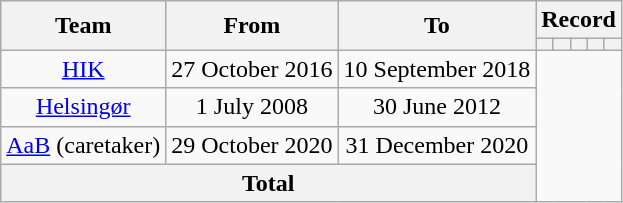<table class="wikitable" style="text-align:center">
<tr>
<th rowspan="2">Team</th>
<th rowspan="2">From</th>
<th rowspan="2">To</th>
<th colspan="5">Record</th>
</tr>
<tr>
<th></th>
<th></th>
<th></th>
<th></th>
<th></th>
</tr>
<tr>
<td><a href='#'>HIK</a></td>
<td>27 October 2016</td>
<td>10 September 2018<br></td>
</tr>
<tr>
<td><a href='#'>Helsingør</a></td>
<td>1 July 2008</td>
<td>30 June 2012<br></td>
</tr>
<tr>
<td><a href='#'>AaB</a> (caretaker)</td>
<td>29 October 2020</td>
<td>31 December 2020<br></td>
</tr>
<tr>
<th colspan="3">Total<br></th>
</tr>
</table>
